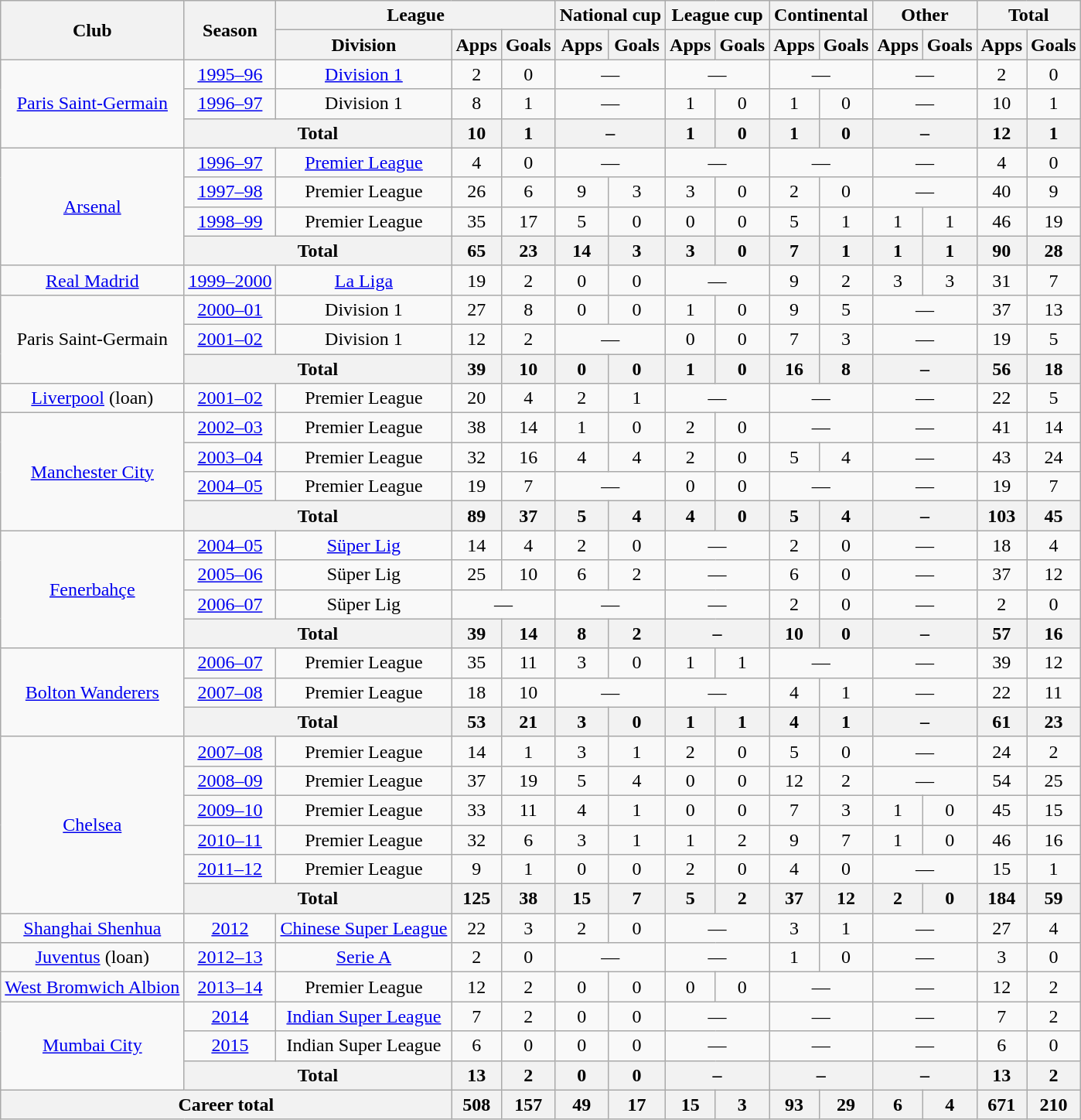<table class="wikitable" style="text-align:center">
<tr>
<th rowspan="2">Club</th>
<th rowspan="2">Season</th>
<th colspan="3">League</th>
<th colspan="2">National cup</th>
<th colspan="2">League cup</th>
<th colspan="2">Continental</th>
<th colspan="2">Other</th>
<th colspan="2">Total</th>
</tr>
<tr>
<th>Division</th>
<th>Apps</th>
<th>Goals</th>
<th>Apps</th>
<th>Goals</th>
<th>Apps</th>
<th>Goals</th>
<th>Apps</th>
<th>Goals</th>
<th>Apps</th>
<th>Goals</th>
<th>Apps</th>
<th>Goals</th>
</tr>
<tr>
<td rowspan="3"><a href='#'>Paris Saint-Germain</a></td>
<td><a href='#'>1995–96</a></td>
<td><a href='#'>Division 1</a></td>
<td>2</td>
<td>0</td>
<td colspan="2">—</td>
<td colspan="2">—</td>
<td colspan="2">—</td>
<td colspan="2">—</td>
<td>2</td>
<td>0</td>
</tr>
<tr>
<td><a href='#'>1996–97</a></td>
<td>Division 1</td>
<td>8</td>
<td>1</td>
<td colspan="2">—</td>
<td>1</td>
<td>0</td>
<td>1</td>
<td>0</td>
<td colspan="2">—</td>
<td>10</td>
<td>1</td>
</tr>
<tr>
<th colspan="2">Total</th>
<th>10</th>
<th>1</th>
<th colspan="2">–</th>
<th>1</th>
<th>0</th>
<th>1</th>
<th>0</th>
<th colspan="2">–</th>
<th>12</th>
<th>1</th>
</tr>
<tr>
<td rowspan="4"><a href='#'>Arsenal</a></td>
<td><a href='#'>1996–97</a></td>
<td><a href='#'>Premier League</a></td>
<td>4</td>
<td>0</td>
<td colspan="2">—</td>
<td colspan="2">—</td>
<td colspan="2">—</td>
<td colspan="2">—</td>
<td>4</td>
<td>0</td>
</tr>
<tr>
<td><a href='#'>1997–98</a></td>
<td>Premier League</td>
<td>26</td>
<td>6</td>
<td>9</td>
<td>3</td>
<td>3</td>
<td>0</td>
<td>2</td>
<td>0</td>
<td colspan="2">—</td>
<td>40</td>
<td>9</td>
</tr>
<tr>
<td><a href='#'>1998–99</a></td>
<td>Premier League</td>
<td>35</td>
<td>17</td>
<td>5</td>
<td>0</td>
<td>0</td>
<td>0</td>
<td>5</td>
<td>1</td>
<td>1</td>
<td>1</td>
<td>46</td>
<td>19</td>
</tr>
<tr>
<th colspan="2">Total</th>
<th>65</th>
<th>23</th>
<th>14</th>
<th>3</th>
<th>3</th>
<th>0</th>
<th>7</th>
<th>1</th>
<th>1</th>
<th>1</th>
<th>90</th>
<th>28</th>
</tr>
<tr>
<td><a href='#'>Real Madrid</a></td>
<td><a href='#'>1999–2000</a></td>
<td><a href='#'>La Liga</a></td>
<td>19</td>
<td>2</td>
<td>0</td>
<td>0</td>
<td colspan="2">—</td>
<td>9</td>
<td>2</td>
<td>3</td>
<td>3</td>
<td>31</td>
<td>7</td>
</tr>
<tr>
<td rowspan="3">Paris Saint-Germain</td>
<td><a href='#'>2000–01</a></td>
<td>Division 1</td>
<td>27</td>
<td>8</td>
<td>0</td>
<td>0</td>
<td>1</td>
<td>0</td>
<td>9</td>
<td>5</td>
<td colspan="2">—</td>
<td>37</td>
<td>13</td>
</tr>
<tr>
<td><a href='#'>2001–02</a></td>
<td>Division 1</td>
<td>12</td>
<td>2</td>
<td colspan="2">—</td>
<td>0</td>
<td>0</td>
<td>7</td>
<td>3</td>
<td colspan="2">—</td>
<td>19</td>
<td>5</td>
</tr>
<tr>
<th colspan="2">Total</th>
<th>39</th>
<th>10</th>
<th>0</th>
<th>0</th>
<th>1</th>
<th>0</th>
<th>16</th>
<th>8</th>
<th colspan="2">–</th>
<th>56</th>
<th>18</th>
</tr>
<tr>
<td><a href='#'>Liverpool</a> (loan)</td>
<td><a href='#'>2001–02</a></td>
<td>Premier League</td>
<td>20</td>
<td>4</td>
<td>2</td>
<td>1</td>
<td colspan="2">—</td>
<td colspan="2">—</td>
<td colspan="2">—</td>
<td>22</td>
<td>5</td>
</tr>
<tr>
<td rowspan="4"><a href='#'>Manchester City</a></td>
<td><a href='#'>2002–03</a></td>
<td>Premier League</td>
<td>38</td>
<td>14</td>
<td>1</td>
<td>0</td>
<td>2</td>
<td>0</td>
<td colspan="2">—</td>
<td colspan="2">—</td>
<td>41</td>
<td>14</td>
</tr>
<tr>
<td><a href='#'>2003–04</a></td>
<td>Premier League</td>
<td>32</td>
<td>16</td>
<td>4</td>
<td>4</td>
<td>2</td>
<td>0</td>
<td>5</td>
<td>4</td>
<td colspan="2">—</td>
<td>43</td>
<td>24</td>
</tr>
<tr>
<td><a href='#'>2004–05</a></td>
<td>Premier League</td>
<td>19</td>
<td>7</td>
<td colspan="2">—</td>
<td>0</td>
<td>0</td>
<td colspan="2">—</td>
<td colspan="2">—</td>
<td>19</td>
<td>7</td>
</tr>
<tr>
<th colspan="2">Total</th>
<th>89</th>
<th>37</th>
<th>5</th>
<th>4</th>
<th>4</th>
<th>0</th>
<th>5</th>
<th>4</th>
<th colspan="2">–</th>
<th>103</th>
<th>45</th>
</tr>
<tr>
<td rowspan="4"><a href='#'>Fenerbahçe</a></td>
<td><a href='#'>2004–05</a></td>
<td><a href='#'>Süper Lig</a></td>
<td>14</td>
<td>4</td>
<td>2</td>
<td>0</td>
<td colspan="2">—</td>
<td>2</td>
<td>0</td>
<td colspan="2">—</td>
<td>18</td>
<td>4</td>
</tr>
<tr>
<td><a href='#'>2005–06</a></td>
<td>Süper Lig</td>
<td>25</td>
<td>10</td>
<td>6</td>
<td>2</td>
<td colspan="2">—</td>
<td>6</td>
<td>0</td>
<td colspan="2">—</td>
<td>37</td>
<td>12</td>
</tr>
<tr>
<td><a href='#'>2006–07</a></td>
<td>Süper Lig</td>
<td colspan="2">—</td>
<td colspan="2">—</td>
<td colspan="2">—</td>
<td>2</td>
<td>0</td>
<td colspan="2">—</td>
<td>2</td>
<td>0</td>
</tr>
<tr>
<th colspan="2">Total</th>
<th>39</th>
<th>14</th>
<th>8</th>
<th>2</th>
<th colspan="2">–</th>
<th>10</th>
<th>0</th>
<th colspan="2">–</th>
<th>57</th>
<th>16</th>
</tr>
<tr>
<td rowspan="3"><a href='#'>Bolton Wanderers</a></td>
<td><a href='#'>2006–07</a></td>
<td>Premier League</td>
<td>35</td>
<td>11</td>
<td>3</td>
<td>0</td>
<td>1</td>
<td>1</td>
<td colspan="2">—</td>
<td colspan="2">—</td>
<td>39</td>
<td>12</td>
</tr>
<tr>
<td><a href='#'>2007–08</a></td>
<td>Premier League</td>
<td>18</td>
<td>10</td>
<td colspan="2">—</td>
<td colspan="2">—</td>
<td>4</td>
<td>1</td>
<td colspan="2">—</td>
<td>22</td>
<td>11</td>
</tr>
<tr>
<th colspan="2">Total</th>
<th>53</th>
<th>21</th>
<th>3</th>
<th>0</th>
<th>1</th>
<th>1</th>
<th>4</th>
<th>1</th>
<th colspan="2">–</th>
<th>61</th>
<th>23</th>
</tr>
<tr>
<td rowspan="6"><a href='#'>Chelsea</a></td>
<td><a href='#'>2007–08</a></td>
<td>Premier League</td>
<td>14</td>
<td>1</td>
<td>3</td>
<td>1</td>
<td>2</td>
<td>0</td>
<td>5</td>
<td>0</td>
<td colspan="2">—</td>
<td>24</td>
<td>2</td>
</tr>
<tr>
<td><a href='#'>2008–09</a></td>
<td>Premier League</td>
<td>37</td>
<td>19</td>
<td>5</td>
<td>4</td>
<td>0</td>
<td>0</td>
<td>12</td>
<td>2</td>
<td colspan="2">—</td>
<td>54</td>
<td>25</td>
</tr>
<tr>
<td><a href='#'>2009–10</a></td>
<td>Premier League</td>
<td>33</td>
<td>11</td>
<td>4</td>
<td>1</td>
<td>0</td>
<td>0</td>
<td>7</td>
<td>3</td>
<td>1</td>
<td>0</td>
<td>45</td>
<td>15</td>
</tr>
<tr>
<td><a href='#'>2010–11</a></td>
<td>Premier League</td>
<td>32</td>
<td>6</td>
<td>3</td>
<td>1</td>
<td>1</td>
<td>2</td>
<td>9</td>
<td>7</td>
<td>1</td>
<td>0</td>
<td>46</td>
<td>16</td>
</tr>
<tr>
<td><a href='#'>2011–12</a></td>
<td>Premier League</td>
<td>9</td>
<td>1</td>
<td>0</td>
<td>0</td>
<td>2</td>
<td>0</td>
<td>4</td>
<td>0</td>
<td colspan="2">—</td>
<td>15</td>
<td>1</td>
</tr>
<tr>
<th colspan="2">Total</th>
<th>125</th>
<th>38</th>
<th>15</th>
<th>7</th>
<th>5</th>
<th>2</th>
<th>37</th>
<th>12</th>
<th>2</th>
<th>0</th>
<th>184</th>
<th>59</th>
</tr>
<tr>
<td><a href='#'>Shanghai Shenhua</a></td>
<td><a href='#'>2012</a></td>
<td><a href='#'>Chinese Super League</a></td>
<td>22</td>
<td>3</td>
<td>2</td>
<td>0</td>
<td colspan="2">—</td>
<td>3</td>
<td>1</td>
<td colspan="2">—</td>
<td>27</td>
<td>4</td>
</tr>
<tr>
<td><a href='#'>Juventus</a> (loan)</td>
<td><a href='#'>2012–13</a></td>
<td><a href='#'>Serie A</a></td>
<td>2</td>
<td>0</td>
<td colspan="2">—</td>
<td colspan="2">—</td>
<td>1</td>
<td>0</td>
<td colspan="2">—</td>
<td>3</td>
<td>0</td>
</tr>
<tr>
<td><a href='#'>West Bromwich Albion</a></td>
<td><a href='#'>2013–14</a></td>
<td>Premier League</td>
<td>12</td>
<td>2</td>
<td>0</td>
<td>0</td>
<td>0</td>
<td>0</td>
<td colspan="2">—</td>
<td colspan="2">—</td>
<td>12</td>
<td>2</td>
</tr>
<tr>
<td rowspan="3"><a href='#'>Mumbai City</a></td>
<td><a href='#'>2014</a></td>
<td><a href='#'>Indian Super League</a></td>
<td>7</td>
<td>2</td>
<td>0</td>
<td>0</td>
<td colspan="2">—</td>
<td colspan="2">—</td>
<td colspan="2">—</td>
<td>7</td>
<td>2</td>
</tr>
<tr>
<td><a href='#'>2015</a></td>
<td>Indian Super League</td>
<td>6</td>
<td>0</td>
<td>0</td>
<td>0</td>
<td colspan="2">—</td>
<td colspan="2">—</td>
<td colspan="2">—</td>
<td>6</td>
<td>0</td>
</tr>
<tr>
<th colspan="2">Total</th>
<th>13</th>
<th>2</th>
<th>0</th>
<th>0</th>
<th colspan="2">–</th>
<th colspan="2">–</th>
<th colspan="2">–</th>
<th>13</th>
<th>2</th>
</tr>
<tr>
<th colspan="3">Career total</th>
<th>508</th>
<th>157</th>
<th>49</th>
<th>17</th>
<th>15</th>
<th>3</th>
<th>93</th>
<th>29</th>
<th>6</th>
<th>4</th>
<th>671</th>
<th>210</th>
</tr>
</table>
